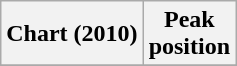<table class="wikitable plainrowheaders">
<tr>
<th scope="col">Chart (2010)</th>
<th scope="col">Peak<br>position</th>
</tr>
<tr>
</tr>
</table>
